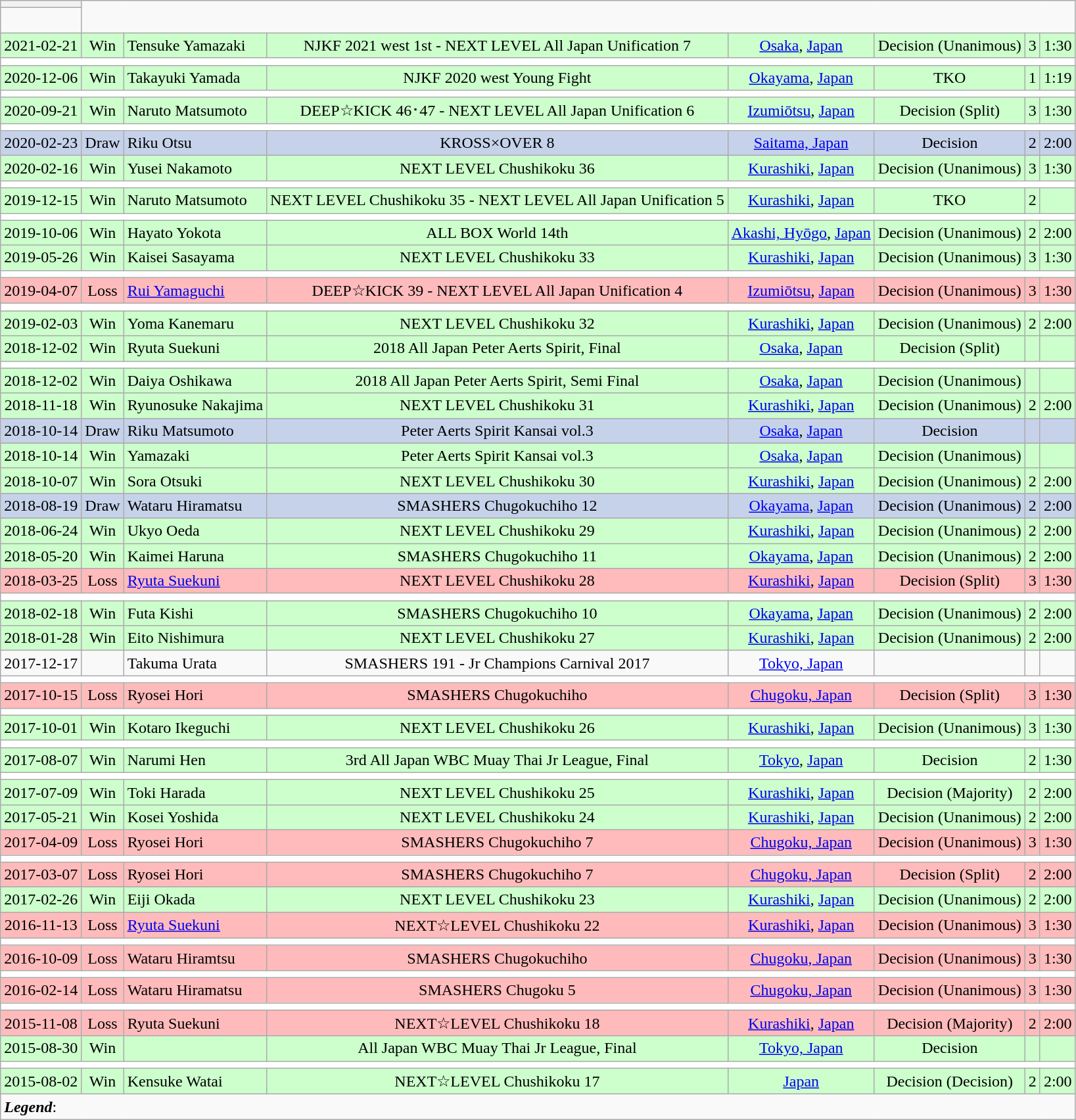<table class="wikitable mw-collapsible mw-collapsed">
<tr>
<th></th>
</tr>
<tr>
<td><br></td>
</tr>
<tr style="text-align:center; background:#cfc;">
<td>2021-02-21</td>
<td>Win</td>
<td align=left> Tensuke Yamazaki</td>
<td>NJKF 2021 west 1st - NEXT LEVEL All Japan Unification 7</td>
<td><a href='#'>Osaka</a>, <a href='#'>Japan</a></td>
<td>Decision (Unanimous)</td>
<td>3</td>
<td>1:30</td>
</tr>
<tr>
<th style=background:white colspan=9></th>
</tr>
<tr style="text-align:center; background:#cfc;">
<td>2020-12-06</td>
<td>Win</td>
<td align=left> Takayuki Yamada</td>
<td>NJKF 2020 west Young Fight</td>
<td><a href='#'>Okayama</a>, <a href='#'>Japan</a></td>
<td>TKO</td>
<td>1</td>
<td>1:19</td>
</tr>
<tr>
<th style=background:white colspan=9></th>
</tr>
<tr style="text-align:center; background:#cfc;">
<td>2020-09-21</td>
<td>Win</td>
<td align=left> Naruto Matsumoto</td>
<td>DEEP☆KICK 46･47 - NEXT LEVEL All Japan Unification 6</td>
<td><a href='#'>Izumiōtsu</a>, <a href='#'>Japan</a></td>
<td>Decision (Split)</td>
<td>3</td>
<td>1:30</td>
</tr>
<tr>
<th style=background:white colspan=9></th>
</tr>
<tr style="text-align:center; background:#c5d2ea;">
<td>2020-02-23</td>
<td>Draw</td>
<td align=left> Riku Otsu</td>
<td>KROSS×OVER 8</td>
<td><a href='#'>Saitama, Japan</a></td>
<td>Decision</td>
<td>2</td>
<td>2:00</td>
</tr>
<tr style="text-align:center; background:#cfc;">
<td>2020-02-16</td>
<td>Win</td>
<td align=left> Yusei Nakamoto</td>
<td>NEXT LEVEL Chushikoku 36</td>
<td><a href='#'>Kurashiki</a>, <a href='#'>Japan</a></td>
<td>Decision (Unanimous)</td>
<td>3</td>
<td>1:30</td>
</tr>
<tr>
<th style=background:white colspan=9></th>
</tr>
<tr style="text-align:center; background:#cfc;">
<td>2019-12-15</td>
<td>Win</td>
<td align=left> Naruto Matsumoto</td>
<td>NEXT LEVEL Chushikoku 35 - NEXT LEVEL All Japan Unification 5</td>
<td><a href='#'>Kurashiki</a>, <a href='#'>Japan</a></td>
<td>TKO</td>
<td>2</td>
<td></td>
</tr>
<tr>
<th style=background:white colspan=9></th>
</tr>
<tr style="text-align:center; background:#cfc;">
<td>2019-10-06</td>
<td>Win</td>
<td align=left> Hayato Yokota</td>
<td>ALL BOX World 14th</td>
<td><a href='#'>Akashi, Hyōgo</a>, <a href='#'>Japan</a></td>
<td>Decision (Unanimous)</td>
<td>2</td>
<td>2:00</td>
</tr>
<tr style="text-align:center; background:#cfc;">
<td>2019-05-26</td>
<td>Win</td>
<td align=left> Kaisei Sasayama</td>
<td>NEXT LEVEL Chushikoku 33</td>
<td><a href='#'>Kurashiki</a>, <a href='#'>Japan</a></td>
<td>Decision (Unanimous)</td>
<td>3</td>
<td>1:30</td>
</tr>
<tr>
<th style=background:white colspan=9></th>
</tr>
<tr style="text-align:center; background:#fbb;">
<td>2019-04-07</td>
<td>Loss</td>
<td align=left> <a href='#'>Rui Yamaguchi</a></td>
<td>DEEP☆KICK 39 - NEXT LEVEL All Japan Unification 4</td>
<td><a href='#'>Izumiōtsu</a>, <a href='#'>Japan</a></td>
<td>Decision (Unanimous)</td>
<td>3</td>
<td>1:30</td>
</tr>
<tr>
<th style=background:white colspan=9></th>
</tr>
<tr style="text-align:center; background:#cfc;">
<td>2019-02-03</td>
<td>Win</td>
<td align=left> Yoma Kanemaru</td>
<td>NEXT LEVEL Chushikoku 32</td>
<td><a href='#'>Kurashiki</a>, <a href='#'>Japan</a></td>
<td>Decision (Unanimous)</td>
<td>2</td>
<td>2:00</td>
</tr>
<tr style="text-align:center; background:#cfc;">
<td>2018-12-02</td>
<td>Win</td>
<td align=left> Ryuta Suekuni</td>
<td>2018 All Japan Peter Aerts Spirit, Final</td>
<td><a href='#'>Osaka</a>, <a href='#'>Japan</a></td>
<td>Decision (Split)</td>
<td></td>
<td></td>
</tr>
<tr>
<th style=background:white colspan=9></th>
</tr>
<tr style="text-align:center; background:#cfc;">
<td>2018-12-02</td>
<td>Win</td>
<td align=left> Daiya Oshikawa</td>
<td>2018 All Japan Peter Aerts Spirit, Semi Final</td>
<td><a href='#'>Osaka</a>, <a href='#'>Japan</a></td>
<td>Decision (Unanimous)</td>
<td></td>
<td></td>
</tr>
<tr style="text-align:center; background:#cfc;">
<td>2018-11-18</td>
<td>Win</td>
<td align=left> Ryunosuke Nakajima</td>
<td>NEXT LEVEL Chushikoku 31</td>
<td><a href='#'>Kurashiki</a>, <a href='#'>Japan</a></td>
<td>Decision (Unanimous)</td>
<td>2</td>
<td>2:00</td>
</tr>
<tr style="text-align:center; background:#c5d2ea;">
<td>2018-10-14</td>
<td>Draw</td>
<td align=left> Riku Matsumoto</td>
<td>Peter Aerts Spirit Kansai vol.3</td>
<td><a href='#'>Osaka</a>, <a href='#'>Japan</a></td>
<td>Decision</td>
<td></td>
<td></td>
</tr>
<tr style="text-align:center; background:#cfc;">
<td>2018-10-14</td>
<td>Win</td>
<td align=left> Yamazaki</td>
<td>Peter Aerts Spirit Kansai vol.3</td>
<td><a href='#'>Osaka</a>, <a href='#'>Japan</a></td>
<td>Decision (Unanimous)</td>
<td></td>
<td></td>
</tr>
<tr style="text-align:center; background:#cfc;">
<td>2018-10-07</td>
<td>Win</td>
<td align=left> Sora Otsuki</td>
<td>NEXT LEVEL Chushikoku 30</td>
<td><a href='#'>Kurashiki</a>, <a href='#'>Japan</a></td>
<td>Decision (Unanimous)</td>
<td>2</td>
<td>2:00</td>
</tr>
<tr style="text-align:center; background:#c5d2ea;">
<td>2018-08-19</td>
<td>Draw</td>
<td align=left> Wataru Hiramatsu</td>
<td>SMASHERS Chugokuchiho 12</td>
<td><a href='#'>Okayama</a>, <a href='#'>Japan</a></td>
<td>Decision (Unanimous)</td>
<td>2</td>
<td>2:00</td>
</tr>
<tr style="text-align:center; background:#cfc;">
<td>2018-06-24</td>
<td>Win</td>
<td align=left> Ukyo Oeda</td>
<td>NEXT LEVEL Chushikoku 29</td>
<td><a href='#'>Kurashiki</a>, <a href='#'>Japan</a></td>
<td>Decision (Unanimous)</td>
<td>2</td>
<td>2:00</td>
</tr>
<tr style="text-align:center; background:#cfc;">
<td>2018-05-20</td>
<td>Win</td>
<td align=left> Kaimei Haruna</td>
<td>SMASHERS Chugokuchiho 11</td>
<td><a href='#'>Okayama</a>, <a href='#'>Japan</a></td>
<td>Decision (Unanimous)</td>
<td>2</td>
<td>2:00</td>
</tr>
<tr style="text-align:center; background:#fbb;">
<td>2018-03-25</td>
<td>Loss</td>
<td align=left> <a href='#'>Ryuta Suekuni</a></td>
<td>NEXT LEVEL Chushikoku 28</td>
<td><a href='#'>Kurashiki</a>, <a href='#'>Japan</a></td>
<td>Decision (Split)</td>
<td>3</td>
<td>1:30</td>
</tr>
<tr>
<th style=background:white colspan=9></th>
</tr>
<tr style="text-align:center; background:#cfc;">
<td>2018-02-18</td>
<td>Win</td>
<td align=left> Futa Kishi</td>
<td>SMASHERS Chugokuchiho 10</td>
<td><a href='#'>Okayama</a>, <a href='#'>Japan</a></td>
<td>Decision (Unanimous)</td>
<td>2</td>
<td>2:00</td>
</tr>
<tr style="text-align:center; background:#cfc;">
<td>2018-01-28</td>
<td>Win</td>
<td align=left> Eito Nishimura</td>
<td>NEXT LEVEL Chushikoku 27</td>
<td><a href='#'>Kurashiki</a>, <a href='#'>Japan</a></td>
<td>Decision (Unanimous)</td>
<td>2</td>
<td>2:00</td>
</tr>
<tr style="text-align:center; background:#;">
<td>2017-12-17</td>
<td></td>
<td align=left> Takuma Urata</td>
<td>SMASHERS 191 - Jr Champions Carnival 2017</td>
<td><a href='#'>Tokyo, Japan</a></td>
<td></td>
<td></td>
<td></td>
</tr>
<tr>
<th style=background:white colspan=9></th>
</tr>
<tr style="text-align:center; background:#fbb;">
<td>2017-10-15</td>
<td>Loss</td>
<td align=left> Ryosei Hori</td>
<td>SMASHERS Chugokuchiho</td>
<td><a href='#'>Chugoku, Japan</a></td>
<td>Decision (Split)</td>
<td>3</td>
<td>1:30</td>
</tr>
<tr>
<th style=background:white colspan=9></th>
</tr>
<tr style="text-align:center; background:#cfc;">
<td>2017-10-01</td>
<td>Win</td>
<td align=left> Kotaro Ikeguchi</td>
<td>NEXT LEVEL Chushikoku 26</td>
<td><a href='#'>Kurashiki</a>, <a href='#'>Japan</a></td>
<td>Decision (Unanimous)</td>
<td>3</td>
<td>1:30</td>
</tr>
<tr>
<th style=background:white colspan=9></th>
</tr>
<tr style="text-align:center; background:#cfc;">
<td>2017-08-07</td>
<td>Win</td>
<td align=left> Narumi Hen</td>
<td>3rd All Japan WBC Muay Thai Jr League, Final</td>
<td><a href='#'>Tokyo</a>, <a href='#'>Japan</a></td>
<td>Decision</td>
<td>2</td>
<td>1:30</td>
</tr>
<tr>
<th style=background:white colspan=9></th>
</tr>
<tr style="text-align:center; background:#cfc;">
<td>2017-07-09</td>
<td>Win</td>
<td align=left> Toki Harada</td>
<td>NEXT LEVEL Chushikoku 25</td>
<td><a href='#'>Kurashiki</a>, <a href='#'>Japan</a></td>
<td>Decision (Majority)</td>
<td>2</td>
<td>2:00</td>
</tr>
<tr style="text-align:center; background:#cfc;">
<td>2017-05-21</td>
<td>Win</td>
<td align=left> Kosei Yoshida</td>
<td>NEXT LEVEL Chushikoku 24</td>
<td><a href='#'>Kurashiki</a>, <a href='#'>Japan</a></td>
<td>Decision (Unanimous)</td>
<td>2</td>
<td>2:00</td>
</tr>
<tr style="text-align:center; background:#fbb;">
<td>2017-04-09</td>
<td>Loss</td>
<td align=left> Ryosei Hori</td>
<td>SMASHERS Chugokuchiho 7</td>
<td><a href='#'>Chugoku, Japan</a></td>
<td>Decision (Unanimous)</td>
<td>3</td>
<td>1:30</td>
</tr>
<tr>
<th style=background:white colspan=9></th>
</tr>
<tr style="text-align:center; background:#fbb;">
<td>2017-03-07</td>
<td>Loss</td>
<td align=left> Ryosei Hori</td>
<td>SMASHERS Chugokuchiho 7</td>
<td><a href='#'>Chugoku, Japan</a></td>
<td>Decision (Split)</td>
<td>2</td>
<td>2:00</td>
</tr>
<tr style="text-align:center; background:#cfc;">
<td>2017-02-26</td>
<td>Win</td>
<td align=left> Eiji Okada</td>
<td>NEXT LEVEL Chushikoku 23</td>
<td><a href='#'>Kurashiki</a>, <a href='#'>Japan</a></td>
<td>Decision (Unanimous)</td>
<td>2</td>
<td>2:00</td>
</tr>
<tr style="text-align:center; background:#fbb;">
<td>2016-11-13</td>
<td>Loss</td>
<td align=left> <a href='#'>Ryuta Suekuni</a></td>
<td>NEXT☆LEVEL Chushikoku 22</td>
<td><a href='#'>Kurashiki</a>, <a href='#'>Japan</a></td>
<td>Decision (Unanimous)</td>
<td>3</td>
<td>1:30</td>
</tr>
<tr>
<th style=background:white colspan=9></th>
</tr>
<tr style="text-align:center; background:#fbb;">
<td>2016-10-09</td>
<td>Loss</td>
<td align=left> Wataru Hiramtsu</td>
<td>SMASHERS Chugokuchiho</td>
<td><a href='#'>Chugoku, Japan</a></td>
<td>Decision (Unanimous)</td>
<td>3</td>
<td>1:30</td>
</tr>
<tr>
<th style=background:white colspan=9></th>
</tr>
<tr style="text-align:center; background:#fbb;">
<td>2016-02-14</td>
<td>Loss</td>
<td align=left> Wataru Hiramatsu</td>
<td>SMASHERS Chugoku 5</td>
<td><a href='#'>Chugoku, Japan</a></td>
<td>Decision (Unanimous)</td>
<td>3</td>
<td>1:30</td>
</tr>
<tr>
<th style=background:white colspan=9></th>
</tr>
<tr style="text-align:center; background:#fbb;">
<td>2015-11-08</td>
<td>Loss</td>
<td align=left> Ryuta Suekuni</td>
<td>NEXT☆LEVEL Chushikoku 18</td>
<td><a href='#'>Kurashiki</a>, <a href='#'>Japan</a></td>
<td>Decision (Majority)</td>
<td>2</td>
<td>2:00</td>
</tr>
<tr style="text-align:center; background:#cfc;">
<td>2015-08-30</td>
<td>Win</td>
<td align=left></td>
<td>All Japan WBC Muay Thai Jr League, Final</td>
<td><a href='#'>Tokyo, Japan</a></td>
<td>Decision</td>
<td></td>
<td></td>
</tr>
<tr>
<th style=background:white colspan=9></th>
</tr>
<tr style="text-align:center; background:#cfc;">
<td>2015-08-02</td>
<td>Win</td>
<td align=left> Kensuke Watai</td>
<td>NEXT☆LEVEL Chushikoku 17</td>
<td><a href='#'>Japan</a></td>
<td>Decision (Decision)</td>
<td>2</td>
<td>2:00</td>
</tr>
<tr>
<td colspan=9><strong><em>Legend</em></strong>:    <br></td>
</tr>
</table>
